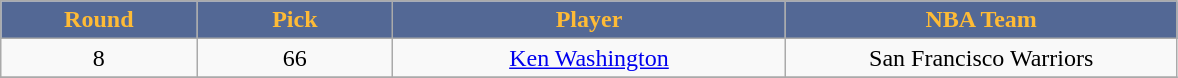<table class="wikitable sortable sortable">
<tr>
<th style="background:#536895; color:#FEBB36" width="10%">Round</th>
<th style="background:#536895; color:#FEBB36" width="10%">Pick</th>
<th style="background:#536895; color:#FEBB36" width="20%">Player</th>
<th style="background:#536895; color:#FEBB36" width="20%">NBA Team</th>
</tr>
<tr style="text-align: center">
<td>8</td>
<td>66</td>
<td><a href='#'>Ken Washington</a></td>
<td>San Francisco Warriors</td>
</tr>
<tr style="text-align: center">
</tr>
</table>
